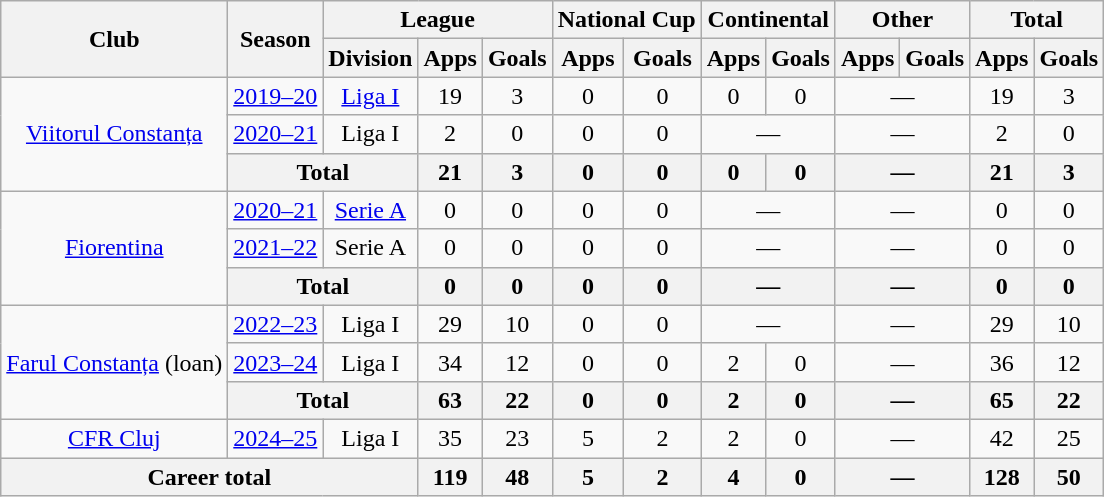<table class=wikitable style=text-align:center>
<tr>
<th rowspan=2>Club</th>
<th rowspan=2>Season</th>
<th colspan=3>League</th>
<th colspan=2>National Cup</th>
<th colspan=2>Continental</th>
<th colspan=2>Other</th>
<th colspan=2>Total</th>
</tr>
<tr>
<th>Division</th>
<th>Apps</th>
<th>Goals</th>
<th>Apps</th>
<th>Goals</th>
<th>Apps</th>
<th>Goals</th>
<th>Apps</th>
<th>Goals</th>
<th>Apps</th>
<th>Goals</th>
</tr>
<tr>
<td rowspan="3"><a href='#'>Viitorul Constanța</a></td>
<td><a href='#'>2019–20</a></td>
<td><a href='#'>Liga I</a></td>
<td>19</td>
<td>3</td>
<td>0</td>
<td>0</td>
<td>0</td>
<td>0</td>
<td colspan="2">—</td>
<td>19</td>
<td>3</td>
</tr>
<tr>
<td><a href='#'>2020–21</a></td>
<td>Liga I</td>
<td>2</td>
<td>0</td>
<td>0</td>
<td>0</td>
<td colspan="2">—</td>
<td colspan="2">—</td>
<td>2</td>
<td>0</td>
</tr>
<tr>
<th colspan="2">Total</th>
<th>21</th>
<th>3</th>
<th>0</th>
<th>0</th>
<th>0</th>
<th>0</th>
<th colspan="2">—</th>
<th>21</th>
<th>3</th>
</tr>
<tr>
<td rowspan="3"><a href='#'>Fiorentina</a></td>
<td><a href='#'>2020–21</a></td>
<td><a href='#'>Serie A</a></td>
<td>0</td>
<td>0</td>
<td>0</td>
<td>0</td>
<td colspan="2">—</td>
<td colspan="2">—</td>
<td>0</td>
<td>0</td>
</tr>
<tr>
<td><a href='#'>2021–22</a></td>
<td>Serie A</td>
<td>0</td>
<td>0</td>
<td>0</td>
<td>0</td>
<td colspan="2">—</td>
<td colspan="2">—</td>
<td>0</td>
<td>0</td>
</tr>
<tr>
<th colspan="2">Total</th>
<th>0</th>
<th>0</th>
<th>0</th>
<th>0</th>
<th colspan="2">—</th>
<th colspan="2">—</th>
<th>0</th>
<th>0</th>
</tr>
<tr>
<td rowspan="3"><a href='#'>Farul Constanța</a> (loan)</td>
<td><a href='#'>2022–23</a></td>
<td>Liga I</td>
<td>29</td>
<td>10</td>
<td>0</td>
<td>0</td>
<td colspan="2">—</td>
<td colspan="2">—</td>
<td>29</td>
<td>10</td>
</tr>
<tr>
<td><a href='#'>2023–24</a></td>
<td>Liga I</td>
<td>34</td>
<td>12</td>
<td>0</td>
<td>0</td>
<td>2</td>
<td>0</td>
<td colspan="2">—</td>
<td>36</td>
<td>12</td>
</tr>
<tr>
<th colspan="2">Total</th>
<th>63</th>
<th>22</th>
<th>0</th>
<th>0</th>
<th>2</th>
<th>0</th>
<th colspan="2">—</th>
<th>65</th>
<th>22</th>
</tr>
<tr>
<td><a href='#'>CFR Cluj</a></td>
<td><a href='#'>2024–25</a></td>
<td>Liga I</td>
<td>35</td>
<td>23</td>
<td>5</td>
<td>2</td>
<td>2</td>
<td>0</td>
<td colspan="2">—</td>
<td>42</td>
<td>25</td>
</tr>
<tr>
<th colspan="3">Career total</th>
<th>119</th>
<th>48</th>
<th>5</th>
<th>2</th>
<th>4</th>
<th>0</th>
<th colspan="2">—</th>
<th>128</th>
<th>50</th>
</tr>
</table>
